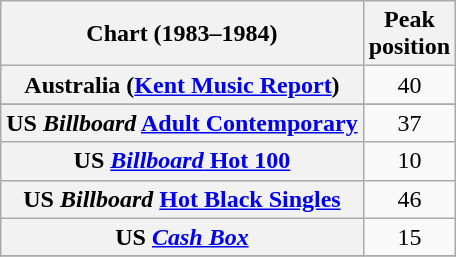<table class="wikitable sortable plainrowheaders" style="text-align:center">
<tr>
<th scope="col">Chart (1983–1984)</th>
<th scope="col">Peak<br>position</th>
</tr>
<tr>
<th scope="row">Australia (<a href='#'>Kent Music Report</a>)</th>
<td>40</td>
</tr>
<tr>
</tr>
<tr>
</tr>
<tr>
</tr>
<tr>
</tr>
<tr>
</tr>
<tr>
</tr>
<tr>
</tr>
<tr>
<th scope="row">US <em>Billboard</em> <a href='#'>Adult Contemporary</a></th>
<td>37</td>
</tr>
<tr>
<th scope="row">US <a href='#'><em>Billboard</em> Hot 100</a></th>
<td>10</td>
</tr>
<tr>
<th scope="row">US <em>Billboard</em> <a href='#'>Hot Black Singles</a></th>
<td>46</td>
</tr>
<tr>
<th scope="row">US <em><a href='#'>Cash Box</a></em></th>
<td>15</td>
</tr>
<tr>
</tr>
</table>
